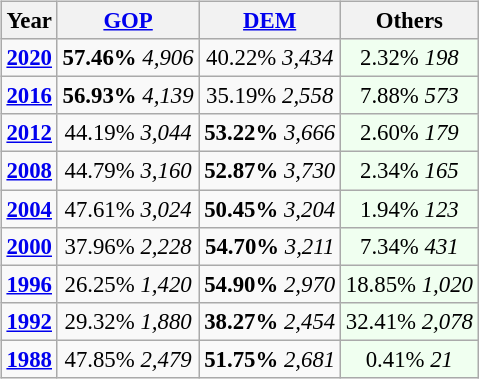<table class="wikitable" class="toccolours" style="float:right; margin:1em 0 1em 1em; font-size:95%;">
<tr>
<th>Year</th>
<th><a href='#'>GOP</a></th>
<th><a href='#'>DEM</a></th>
<th>Others</th>
</tr>
<tr>
<td style="text-align:center"; ><strong><a href='#'>2020</a></strong></td>
<td style="text-align:center"; ><strong>57.46%</strong> <em>4,906</em></td>
<td style="text-align:center"; >40.22% <em>3,434</em></td>
<td style="text-align:center; background:honeyDew;">2.32% <em>198</em></td>
</tr>
<tr>
<td style="text-align:center"; ><strong><a href='#'>2016</a></strong></td>
<td style="text-align:center"; ><strong>56.93%</strong> <em>4,139</em></td>
<td style="text-align:center"; >35.19% <em>2,558</em></td>
<td style="text-align:center; background:honeyDew;">7.88% <em>573</em></td>
</tr>
<tr>
<td style="text-align:center"; ><strong><a href='#'>2012</a></strong></td>
<td style="text-align:center"; >44.19% <em>3,044</em></td>
<td style="text-align:center"; ><strong>53.22%</strong> <em>3,666</em></td>
<td style="text-align:center; background:honeyDew;">2.60% <em>179</em></td>
</tr>
<tr>
<td style="text-align:center"; ><strong><a href='#'>2008</a></strong></td>
<td style="text-align:center"; >44.79% <em>3,160</em></td>
<td style="text-align:center"; ><strong>52.87%</strong> <em>3,730</em></td>
<td style="text-align:center; background:honeyDew;">2.34% <em>165</em></td>
</tr>
<tr>
<td style="text-align:center"; ><strong><a href='#'>2004</a></strong></td>
<td style="text-align:center"; >47.61% <em>3,024</em></td>
<td style="text-align:center"; ><strong>50.45%</strong> <em>3,204</em></td>
<td style="text-align:center; background:honeyDew;">1.94% <em>123</em></td>
</tr>
<tr>
<td style="text-align:center"; ><strong><a href='#'>2000</a></strong></td>
<td style="text-align:center"; >37.96% <em>2,228</em></td>
<td style="text-align:center"; ><strong>54.70%</strong> <em>3,211</em></td>
<td style="text-align:center; background:honeyDew;">7.34% <em>431</em></td>
</tr>
<tr>
<td style="text-align:center"; ><strong><a href='#'>1996</a></strong></td>
<td style="text-align:center"; >26.25% <em>1,420</em></td>
<td style="text-align:center"; ><strong>54.90%</strong> <em>2,970</em></td>
<td style="text-align:center; background:honeyDew;">18.85% <em>1,020</em></td>
</tr>
<tr>
<td style="text-align:center"; ><strong><a href='#'>1992</a></strong></td>
<td style="text-align:center"; >29.32% <em>1,880</em></td>
<td style="text-align:center"; ><strong>38.27%</strong> <em>2,454</em></td>
<td style="text-align:center; background:honeyDew;">32.41% <em>2,078</em></td>
</tr>
<tr>
<td style="text-align:center"; ><strong><a href='#'>1988</a></strong></td>
<td style="text-align:center"; >47.85% <em>2,479</em></td>
<td style="text-align:center"; ><strong>51.75%</strong> <em>2,681</em></td>
<td style="text-align:center; background:honeyDew;">0.41% <em>21</em></td>
</tr>
</table>
